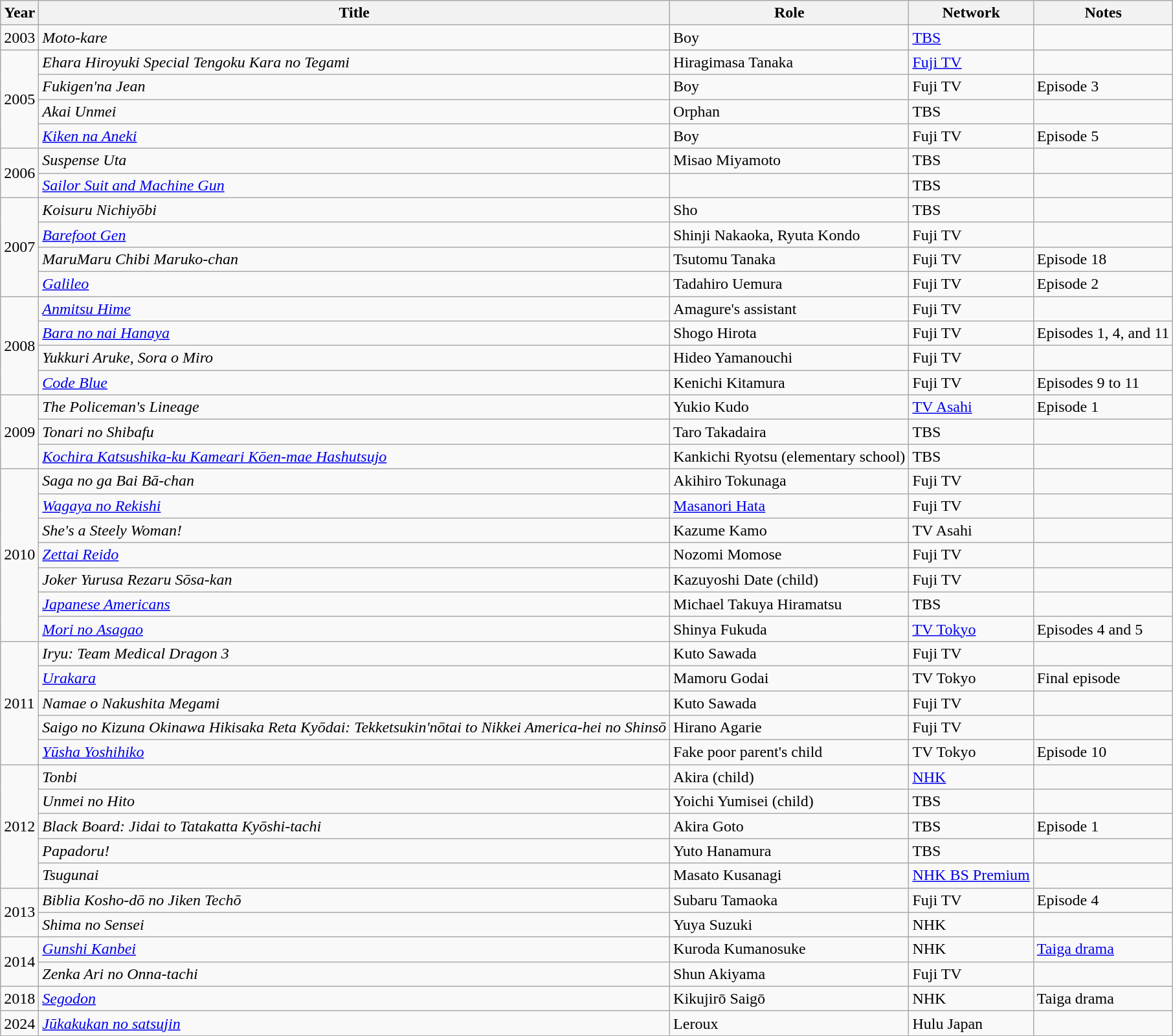<table class="wikitable">
<tr>
<th>Year</th>
<th>Title</th>
<th>Role</th>
<th>Network</th>
<th>Notes</th>
</tr>
<tr>
<td>2003</td>
<td><em>Moto-kare</em></td>
<td>Boy</td>
<td><a href='#'>TBS</a></td>
<td></td>
</tr>
<tr>
<td rowspan="4">2005</td>
<td><em>Ehara Hiroyuki Special Tengoku Kara no Tegami</em></td>
<td>Hiragimasa Tanaka</td>
<td><a href='#'>Fuji TV</a></td>
<td></td>
</tr>
<tr>
<td><em>Fukigen'na Jean</em></td>
<td>Boy</td>
<td>Fuji TV</td>
<td>Episode 3</td>
</tr>
<tr>
<td><em>Akai Unmei</em></td>
<td>Orphan</td>
<td>TBS</td>
<td></td>
</tr>
<tr>
<td><em><a href='#'>Kiken na Aneki</a></em></td>
<td>Boy</td>
<td>Fuji TV</td>
<td>Episode 5</td>
</tr>
<tr>
<td rowspan="2">2006</td>
<td><em>Suspense Uta</em></td>
<td>Misao Miyamoto</td>
<td>TBS</td>
<td></td>
</tr>
<tr>
<td><em><a href='#'>Sailor Suit and Machine Gun</a></em></td>
<td></td>
<td>TBS</td>
<td></td>
</tr>
<tr>
<td rowspan="4">2007</td>
<td><em>Koisuru Nichiyōbi</em></td>
<td>Sho</td>
<td>TBS</td>
<td></td>
</tr>
<tr>
<td><em><a href='#'>Barefoot Gen</a></em></td>
<td>Shinji  Nakaoka, Ryuta Kondo</td>
<td>Fuji TV</td>
<td></td>
</tr>
<tr>
<td><em>MaruMaru Chibi Maruko-chan</em></td>
<td>Tsutomu Tanaka</td>
<td>Fuji TV</td>
<td>Episode 18</td>
</tr>
<tr>
<td><em><a href='#'>Galileo</a></em></td>
<td>Tadahiro Uemura</td>
<td>Fuji TV</td>
<td>Episode 2</td>
</tr>
<tr>
<td rowspan="4">2008</td>
<td><em><a href='#'>Anmitsu Hime</a></em></td>
<td>Amagure's assistant</td>
<td>Fuji TV</td>
<td></td>
</tr>
<tr>
<td><em><a href='#'>Bara no nai Hanaya</a></em></td>
<td>Shogo Hirota</td>
<td>Fuji TV</td>
<td>Episodes 1, 4, and 11</td>
</tr>
<tr>
<td><em>Yukkuri Aruke, Sora o Miro</em></td>
<td>Hideo Yamanouchi</td>
<td>Fuji TV</td>
<td></td>
</tr>
<tr>
<td><em><a href='#'>Code Blue</a></em></td>
<td>Kenichi Kitamura</td>
<td>Fuji TV</td>
<td>Episodes 9 to 11</td>
</tr>
<tr>
<td rowspan="3">2009</td>
<td><em>The Policeman's Lineage</em></td>
<td>Yukio Kudo</td>
<td><a href='#'>TV Asahi</a></td>
<td>Episode 1</td>
</tr>
<tr>
<td><em>Tonari no Shibafu</em></td>
<td>Taro Takadaira</td>
<td>TBS</td>
<td></td>
</tr>
<tr>
<td><em><a href='#'>Kochira Katsushika-ku Kameari Kōen-mae Hashutsujo</a></em></td>
<td>Kankichi Ryotsu (elementary school)</td>
<td>TBS</td>
<td></td>
</tr>
<tr>
<td rowspan="7">2010</td>
<td><em>Saga no ga Bai Bā-chan</em></td>
<td>Akihiro Tokunaga</td>
<td>Fuji TV</td>
<td></td>
</tr>
<tr>
<td><em><a href='#'>Wagaya no Rekishi</a></em></td>
<td><a href='#'>Masanori Hata</a></td>
<td>Fuji TV</td>
<td></td>
</tr>
<tr>
<td><em>She's a Steely Woman!</em></td>
<td>Kazume Kamo</td>
<td>TV Asahi</td>
<td></td>
</tr>
<tr>
<td><em><a href='#'>Zettai Reido</a></em></td>
<td>Nozomi Momose</td>
<td>Fuji TV</td>
<td></td>
</tr>
<tr>
<td><em>Joker Yurusa Rezaru Sōsa-kan</em></td>
<td>Kazuyoshi Date (child)</td>
<td>Fuji TV</td>
<td></td>
</tr>
<tr>
<td><em><a href='#'>Japanese Americans</a></em></td>
<td>Michael Takuya Hiramatsu</td>
<td>TBS</td>
<td></td>
</tr>
<tr>
<td><em><a href='#'>Mori no Asagao</a></em></td>
<td>Shinya Fukuda</td>
<td><a href='#'>TV Tokyo</a></td>
<td>Episodes 4 and 5</td>
</tr>
<tr>
<td rowspan="5">2011</td>
<td><em>Iryu: Team Medical Dragon 3</em></td>
<td>Kuto Sawada</td>
<td>Fuji TV</td>
<td></td>
</tr>
<tr>
<td><em><a href='#'>Urakara</a></em></td>
<td>Mamoru Godai</td>
<td>TV Tokyo</td>
<td>Final episode</td>
</tr>
<tr>
<td><em>Namae o Nakushita Megami</em></td>
<td>Kuto Sawada</td>
<td>Fuji TV</td>
<td></td>
</tr>
<tr>
<td><em>Saigo no Kizuna Okinawa Hikisaka Reta Kyōdai: Tekketsukin'nōtai to Nikkei America-hei no Shinsō</em></td>
<td>Hirano Agarie</td>
<td>Fuji TV</td>
<td></td>
</tr>
<tr>
<td><em><a href='#'>Yūsha Yoshihiko</a></em></td>
<td>Fake poor parent's child</td>
<td>TV Tokyo</td>
<td>Episode 10</td>
</tr>
<tr>
<td rowspan="5">2012</td>
<td><em>Tonbi</em></td>
<td>Akira (child)</td>
<td><a href='#'>NHK</a></td>
<td></td>
</tr>
<tr>
<td><em>Unmei no Hito</em></td>
<td>Yoichi Yumisei (child)</td>
<td>TBS</td>
<td></td>
</tr>
<tr>
<td><em>Black Board: Jidai to Tatakatta Kyōshi-tachi</em></td>
<td>Akira Goto</td>
<td>TBS</td>
<td>Episode 1</td>
</tr>
<tr>
<td><em>Papadoru!</em></td>
<td>Yuto Hanamura</td>
<td>TBS</td>
<td></td>
</tr>
<tr>
<td><em>Tsugunai</em></td>
<td>Masato Kusanagi</td>
<td><a href='#'>NHK BS Premium</a></td>
<td></td>
</tr>
<tr>
<td rowspan="2">2013</td>
<td><em>Biblia Kosho-dō no Jiken Techō</em></td>
<td>Subaru Tamaoka</td>
<td>Fuji TV</td>
<td>Episode 4</td>
</tr>
<tr>
<td><em>Shima no Sensei</em></td>
<td>Yuya Suzuki</td>
<td>NHK</td>
<td></td>
</tr>
<tr>
<td rowspan="2">2014</td>
<td><em><a href='#'>Gunshi Kanbei</a></em></td>
<td>Kuroda Kumanosuke</td>
<td>NHK</td>
<td><a href='#'>Taiga drama</a></td>
</tr>
<tr>
<td><em>Zenka Ari no Onna-tachi</em></td>
<td>Shun Akiyama</td>
<td>Fuji TV</td>
<td></td>
</tr>
<tr>
<td>2018</td>
<td><em><a href='#'>Segodon</a></em></td>
<td>Kikujirō Saigō</td>
<td>NHK</td>
<td>Taiga drama</td>
</tr>
<tr>
<td>2024</td>
<td><em><a href='#'>Jūkakukan no satsujin</a></em></td>
<td>Leroux</td>
<td>Hulu Japan</td>
<td></td>
</tr>
<tr>
</tr>
</table>
